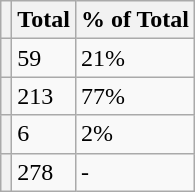<table class="wikitable">
<tr>
<th></th>
<th>Total</th>
<th>% of Total</th>
</tr>
<tr>
<th scope=row></th>
<td>59</td>
<td>21%</td>
</tr>
<tr>
<th scope=row></th>
<td>213</td>
<td>77%</td>
</tr>
<tr>
<th scope=row></th>
<td>6</td>
<td>2%</td>
</tr>
<tr>
<th scope=row></th>
<td>278</td>
<td>-</td>
</tr>
</table>
